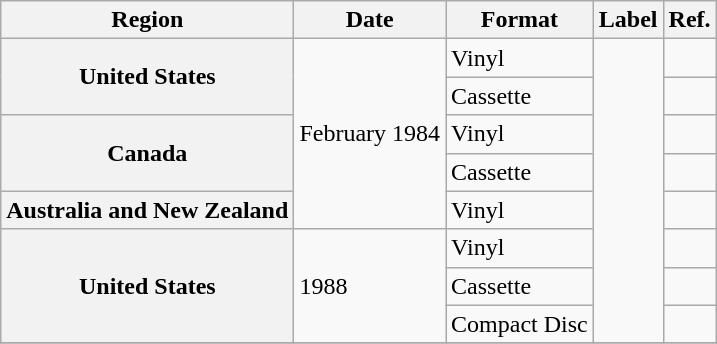<table class="wikitable plainrowheaders">
<tr>
<th scope="col">Region</th>
<th scope="col">Date</th>
<th scope="col">Format</th>
<th scope="col">Label</th>
<th scope="col">Ref.</th>
</tr>
<tr>
<th scope="row" rowspan="2">United States</th>
<td rowspan="5">February 1984</td>
<td>Vinyl</td>
<td rowspan="8"></td>
<td></td>
</tr>
<tr>
<td>Cassette</td>
<td></td>
</tr>
<tr>
<th scope="row" rowspan="2">Canada</th>
<td>Vinyl</td>
<td></td>
</tr>
<tr>
<td>Cassette</td>
<td></td>
</tr>
<tr>
<th scope="row">Australia and New Zealand</th>
<td>Vinyl</td>
<td></td>
</tr>
<tr>
<th scope="row" rowspan="3">United States</th>
<td rowspan="3">1988</td>
<td>Vinyl</td>
<td></td>
</tr>
<tr>
<td>Cassette</td>
<td></td>
</tr>
<tr>
<td>Compact Disc</td>
<td></td>
</tr>
<tr>
</tr>
</table>
